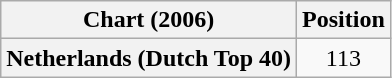<table class="wikitable plainrowheaders" style="text-align:center">
<tr>
<th>Chart (2006)</th>
<th>Position</th>
</tr>
<tr>
<th scope="row">Netherlands (Dutch Top 40)</th>
<td>113</td>
</tr>
</table>
